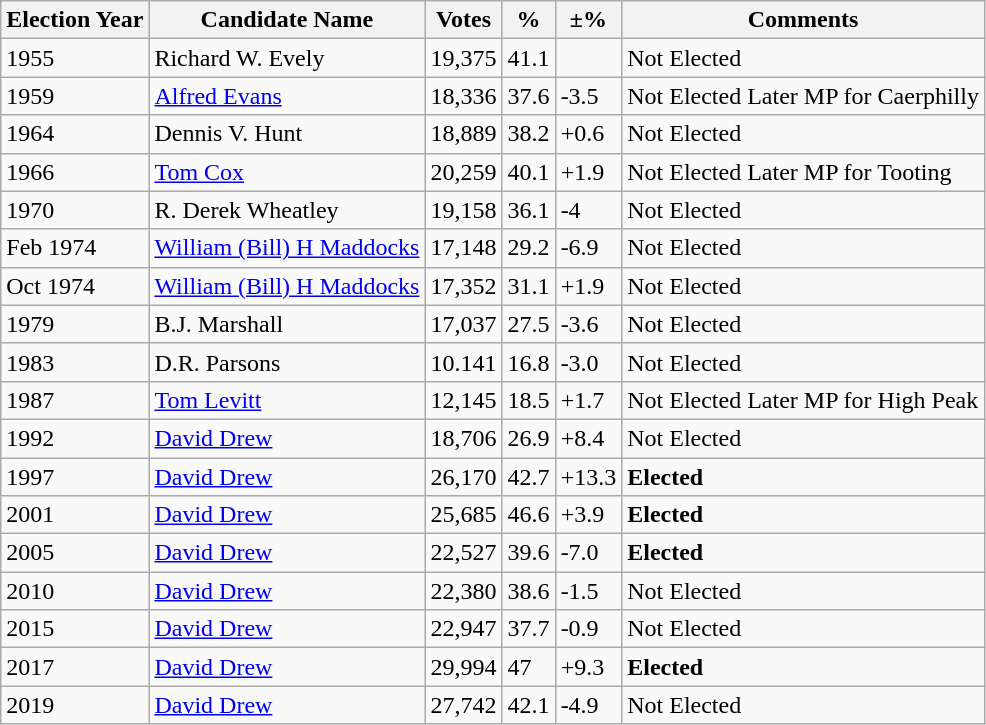<table class="wikitable">
<tr>
<th>Election Year</th>
<th>Candidate Name</th>
<th>Votes</th>
<th>%</th>
<th>±%</th>
<th>Comments</th>
</tr>
<tr>
<td>1955</td>
<td>Richard W. Evely</td>
<td>19,375</td>
<td>41.1</td>
<td></td>
<td>Not Elected</td>
</tr>
<tr>
<td>1959</td>
<td><a href='#'>Alfred Evans</a></td>
<td>18,336</td>
<td>37.6</td>
<td>-3.5</td>
<td>Not Elected Later MP for Caerphilly</td>
</tr>
<tr>
<td>1964</td>
<td>Dennis V. Hunt</td>
<td>18,889</td>
<td>38.2</td>
<td>+0.6</td>
<td>Not Elected</td>
</tr>
<tr>
<td>1966</td>
<td><a href='#'>Tom Cox</a></td>
<td>20,259</td>
<td>40.1</td>
<td>+1.9</td>
<td>Not Elected Later MP for Tooting</td>
</tr>
<tr>
<td>1970</td>
<td>R. Derek Wheatley</td>
<td>19,158</td>
<td>36.1</td>
<td>-4</td>
<td>Not Elected</td>
</tr>
<tr>
<td>Feb 1974</td>
<td><a href='#'>William (Bill) H Maddocks</a></td>
<td>17,148</td>
<td>29.2</td>
<td>-6.9</td>
<td>Not Elected</td>
</tr>
<tr>
<td>Oct 1974</td>
<td><a href='#'>William (Bill) H Maddocks</a></td>
<td>17,352</td>
<td>31.1</td>
<td>+1.9</td>
<td>Not Elected</td>
</tr>
<tr>
<td>1979</td>
<td>B.J. Marshall</td>
<td>17,037</td>
<td>27.5</td>
<td>-3.6</td>
<td>Not Elected</td>
</tr>
<tr>
<td>1983</td>
<td>D.R. Parsons</td>
<td>10.141</td>
<td>16.8</td>
<td>-3.0</td>
<td>Not Elected</td>
</tr>
<tr>
<td>1987</td>
<td><a href='#'>Tom Levitt</a></td>
<td>12,145</td>
<td>18.5</td>
<td>+1.7</td>
<td>Not Elected Later MP for High Peak</td>
</tr>
<tr>
<td>1992</td>
<td><a href='#'>David Drew</a></td>
<td>18,706</td>
<td>26.9</td>
<td>+8.4</td>
<td>Not Elected</td>
</tr>
<tr>
<td>1997</td>
<td><a href='#'>David Drew</a></td>
<td>26,170</td>
<td>42.7</td>
<td>+13.3</td>
<td><strong>Elected</strong></td>
</tr>
<tr>
<td>2001</td>
<td><a href='#'>David Drew</a></td>
<td>25,685</td>
<td>46.6</td>
<td>+3.9</td>
<td><strong>Elected</strong></td>
</tr>
<tr>
<td>2005</td>
<td><a href='#'>David Drew</a></td>
<td>22,527</td>
<td>39.6</td>
<td>-7.0</td>
<td><strong>Elected</strong></td>
</tr>
<tr>
<td>2010</td>
<td><a href='#'>David Drew</a></td>
<td>22,380</td>
<td>38.6</td>
<td>-1.5</td>
<td>Not Elected</td>
</tr>
<tr>
<td>2015</td>
<td><a href='#'>David Drew</a></td>
<td>22,947</td>
<td>37.7</td>
<td>-0.9</td>
<td>Not Elected</td>
</tr>
<tr>
<td>2017</td>
<td><a href='#'>David Drew</a></td>
<td>29,994</td>
<td>47</td>
<td>+9.3</td>
<td><strong>Elected</strong></td>
</tr>
<tr>
<td>2019</td>
<td><a href='#'>David Drew</a></td>
<td>27,742</td>
<td>42.1</td>
<td>-4.9</td>
<td>Not Elected</td>
</tr>
</table>
